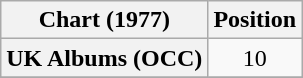<table class="wikitable plainrowheaders" style="text-align:center;">
<tr>
<th scope="col">Chart (1977)</th>
<th scope="col">Position</th>
</tr>
<tr>
<th scope="row">UK Albums (OCC)</th>
<td>10</td>
</tr>
<tr>
</tr>
</table>
